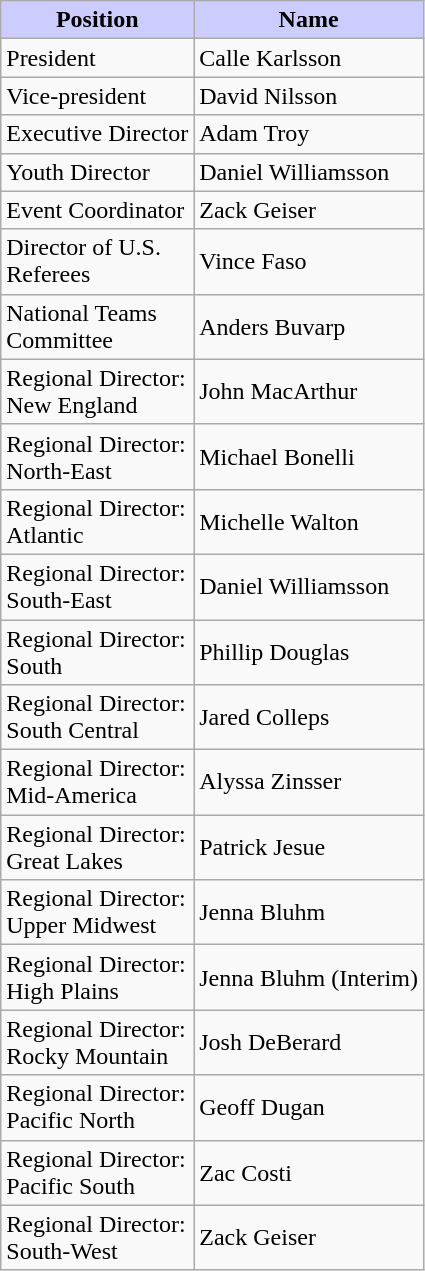<table class="wikitable">
<tr align="center" bgcolor="ccccff">
<td> <strong>Position</strong> </td>
<td><strong>Name</strong></td>
</tr>
<tr>
<td>President</td>
<td>Calle Karlsson</td>
</tr>
<tr>
<td>Vice-president     </td>
<td>David Nilsson   </td>
</tr>
<tr>
<td>Executive Director</td>
<td>Adam Troy</td>
</tr>
<tr>
<td>Youth Director</td>
<td>Daniel Williamsson</td>
</tr>
<tr>
<td>Event Coordinator</td>
<td>Zack Geiser</td>
</tr>
<tr>
<td>Director of U.S.<br>Referees</td>
<td>Vince Faso</td>
</tr>
<tr>
<td>National Teams<br>Committee</td>
<td>Anders Buvarp</td>
</tr>
<tr>
<td>Regional Director:<br>New England</td>
<td>John MacArthur</td>
</tr>
<tr>
<td>Regional Director:<br>North-East</td>
<td>Michael Bonelli</td>
</tr>
<tr>
<td>Regional Director:<br>Atlantic</td>
<td>Michelle Walton</td>
</tr>
<tr>
<td>Regional Director:<br>South-East</td>
<td>Daniel Williamsson</td>
</tr>
<tr>
<td>Regional Director:<br>South</td>
<td>Phillip Douglas</td>
</tr>
<tr>
<td>Regional Director:<br>South Central</td>
<td>Jared Colleps</td>
</tr>
<tr>
<td>Regional Director:<br>Mid-America</td>
<td>Alyssa Zinsser</td>
</tr>
<tr>
<td>Regional Director:<br>Great Lakes</td>
<td>Patrick Jesue</td>
</tr>
<tr>
<td>Regional Director:<br>Upper Midwest</td>
<td>Jenna Bluhm</td>
</tr>
<tr>
<td>Regional Director:<br>High Plains</td>
<td>Jenna Bluhm (Interim)</td>
</tr>
<tr>
<td>Regional Director:<br>Rocky Mountain</td>
<td>Josh DeBerard</td>
</tr>
<tr>
<td>Regional Director:<br>Pacific North</td>
<td>Geoff Dugan</td>
</tr>
<tr>
<td>Regional Director:<br>Pacific South</td>
<td>Zac Costi</td>
</tr>
<tr>
<td>Regional Director:<br>South-West</td>
<td>Zack Geiser</td>
</tr>
</table>
